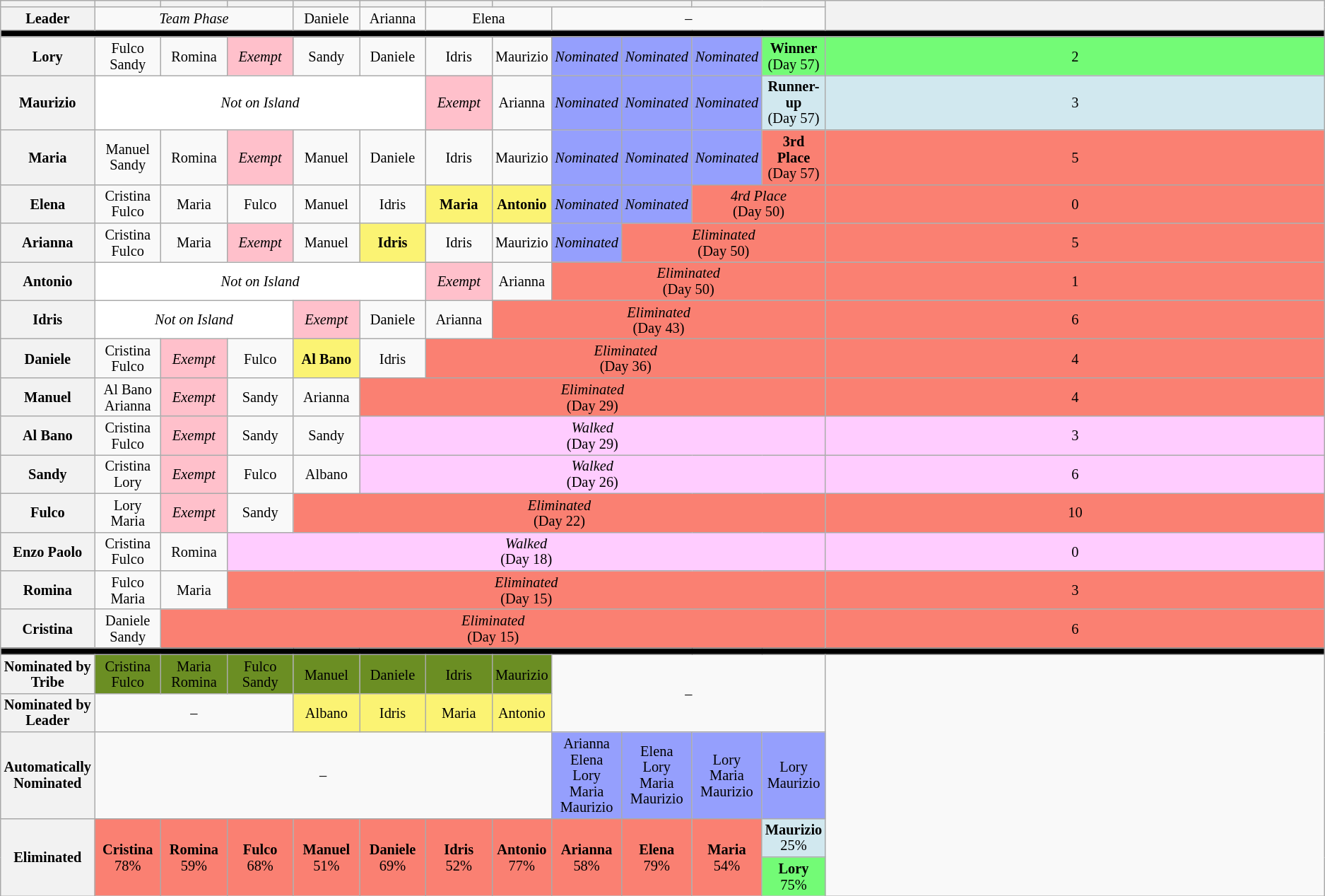<table class="wikitable" style="text-align:center; font-size:85%; line-height:15px;">
<tr>
<th style="width: 5%;"></th>
<th style="width: 5%;"></th>
<th style="width: 5%;"></th>
<th style="width: 5%;"></th>
<th style="width: 5%;"></th>
<th style="width: 5%;"></th>
<th style="width: 5%;"></th>
<th colspan="3" style="width: 5%;"></th>
<th colspan="2" style="width: 5%;"></th>
<th rowspan="2"></th>
</tr>
<tr>
<th>Leader</th>
<td colspan="3"><em>Team Phase</em></td>
<td>Daniele</td>
<td>Arianna</td>
<td colspan="2">Elena</td>
<td colspan="4">–</td>
</tr>
<tr>
<th colspan="13" style="background:#000;"></th>
</tr>
<tr>
<th>Lory</th>
<td>Fulco<br>Sandy</td>
<td>Romina</td>
<td style="background:pink;"><em>Exempt</em></td>
<td>Sandy</td>
<td>Daniele</td>
<td>Idris</td>
<td>Maurizio</td>
<td style="background:#959FFD"><em>Nominated</em></td>
<td style="background:#959FFD"><em>Nominated</em></td>
<td style="background:#959FFD"><em>Nominated</em></td>
<td style="background:#73FB76;"><strong>Winner</strong><br>(Day 57)</td>
<td style="background:#73FB76;">2</td>
</tr>
<tr>
<th>Maurizio</th>
<td colspan="5" style="background:#fff;"><em>Not on Island</em></td>
<td style="background:pink;"><em>Exempt</em></td>
<td>Arianna</td>
<td style="background:#959FFD"><em>Nominated</em></td>
<td style="background:#959FFD"><em>Nominated</em></td>
<td style="background:#959FFD"><em>Nominated</em></td>
<td style="background:#D1E8EF;"><strong>Runner-up</strong><br>(Day 57)</td>
<td style="background:#D1E8EF;">3</td>
</tr>
<tr>
<th>Maria</th>
<td>Manuel<br>Sandy</td>
<td>Romina</td>
<td style="background:pink;"><em>Exempt</em></td>
<td>Manuel</td>
<td>Daniele</td>
<td>Idris</td>
<td>Maurizio</td>
<td style="background:#959FFD"><em>Nominated</em></td>
<td style="background:#959FFD"><em>Nominated</em></td>
<td style="background:#959FFD"><em>Nominated</em></td>
<td style="background:salmon;"><strong>3rd Place</strong><br>(Day 57)</td>
<td style="background:salmon;">5</td>
</tr>
<tr>
<th>Elena</th>
<td>Cristina<br>Fulco</td>
<td>Maria</td>
<td>Fulco</td>
<td>Manuel</td>
<td>Idris</td>
<td style="background:#FBF373;"><strong>Maria</strong></td>
<td style="background:#FBF373;"><strong>Antonio</strong></td>
<td style="background:#959FFD"><em>Nominated</em></td>
<td style="background:#959FFD"><em>Nominated</em></td>
<td colspan="2" style="background:salmon;"><em>4rd Place</em><br>(Day 50)</td>
<td style="background:salmon;">0</td>
</tr>
<tr>
<th>Arianna</th>
<td>Cristina<br>Fulco</td>
<td>Maria</td>
<td style="background:pink;"><em>Exempt</em></td>
<td>Manuel</td>
<td style="background:#FBF373;"><strong>Idris</strong></td>
<td>Idris</td>
<td>Maurizio</td>
<td style="background:#959FFD"><em>Nominated</em></td>
<td colspan="3" style="background:salmon;"><em>Eliminated</em><br>(Day 50)</td>
<td style="background:salmon;">5</td>
</tr>
<tr>
<th>Antonio</th>
<td colspan="5" style="background:#fff;"><em>Not on Island</em></td>
<td style="background:pink;"><em>Exempt</em></td>
<td>Arianna</td>
<td colspan="4" style="background:salmon;"><em>Eliminated</em><br>(Day 50)</td>
<td style="background:salmon;">1</td>
</tr>
<tr>
<th>Idris</th>
<td colspan="3" style="background:#fff;"><em>Not on Island</em></td>
<td style="background:pink;"><em>Exempt</em></td>
<td>Daniele</td>
<td>Arianna</td>
<td colspan="5" style="background:salmon;"><em>Eliminated</em><br>(Day 43)</td>
<td style="background:salmon;">6</td>
</tr>
<tr>
<th>Daniele</th>
<td>Cristina<br>Fulco</td>
<td style="background:pink;"><em>Exempt</em></td>
<td>Fulco</td>
<td style="background:#FBF373;"><strong>Al Bano</strong></td>
<td>Idris</td>
<td colspan="6" style="background:salmon;"><em>Eliminated</em><br>(Day 36)</td>
<td style="background:salmon;">4</td>
</tr>
<tr>
<th>Manuel</th>
<td>Al Bano<br>Arianna</td>
<td style="background:pink;"><em>Exempt</em></td>
<td>Sandy</td>
<td>Arianna</td>
<td colspan="7" style="background:salmon;"><em>Eliminated</em><br>(Day 29)</td>
<td style="background:salmon;">4</td>
</tr>
<tr>
<th>Al Bano</th>
<td>Cristina<br>Fulco</td>
<td style="background:pink;"><em>Exempt</em></td>
<td>Sandy</td>
<td>Sandy</td>
<td colspan="7" style="background:#fcf;"><em>Walked</em><br>(Day 29)</td>
<td style="background:#fcf;">3</td>
</tr>
<tr>
<th>Sandy</th>
<td>Cristina<br>Lory</td>
<td style="background:pink;"><em>Exempt</em></td>
<td>Fulco</td>
<td>Albano</td>
<td colspan="7" style="background:#fcf;"><em>Walked</em><br>(Day 26)</td>
<td style="background:#fcf;">6</td>
</tr>
<tr>
<th>Fulco</th>
<td>Lory<br>Maria</td>
<td style="background:pink;"><em>Exempt</em></td>
<td>Sandy</td>
<td colspan="8" style="background:salmon;"><em>Eliminated</em><br>(Day 22)</td>
<td style="background:salmon;">10</td>
</tr>
<tr>
<th>Enzo Paolo</th>
<td>Cristina<br>Fulco</td>
<td>Romina</td>
<td colspan="9" style="background:#fcf;"><em>Walked</em><br>(Day 18)</td>
<td style="background:#fcf;">0</td>
</tr>
<tr>
<th>Romina</th>
<td>Fulco<br>Maria</td>
<td>Maria</td>
<td colspan="9" style="background:salmon;"><em>Eliminated</em><br>(Day 15)</td>
<td style="background:salmon;">3</td>
</tr>
<tr>
<th>Cristina</th>
<td>Daniele<br>Sandy</td>
<td colspan="10" style="background:salmon;"><em>Eliminated</em><br>(Day 15)</td>
<td style="background:salmon;">6</td>
</tr>
<tr>
<th colspan="13" style="background:#000;"></th>
</tr>
<tr>
<th>Nominated by Tribe</th>
<td style="background:#6B8E23;">Cristina<br>Fulco</td>
<td style="background:#6B8E23;">Maria<br>Romina</td>
<td style="background:#6B8E23;">Fulco<br>Sandy</td>
<td style="background:#6B8E23;">Manuel</td>
<td style="background:#6B8E23;">Daniele</td>
<td style="background:#6B8E23;">Idris</td>
<td style="background:#6B8E23;">Maurizio</td>
<td colspan="4" rowspan="2">–</td>
</tr>
<tr>
<th>Nominated by Leader</th>
<td colspan="3">–</td>
<td style="background:#FBF373;">Albano</td>
<td style="background:#FBF373;">Idris</td>
<td style="background:#FBF373;">Maria</td>
<td style="background:#FBF373;">Antonio</td>
</tr>
<tr>
<th>Automatically Nominated</th>
<td colspan="7">–</td>
<td style="background:#959FFD">Arianna<br>Elena<br>Lory<br>Maria<br>Maurizio</td>
<td style="background:#959FFD">Elena<br>Lory<br>Maria<br>Maurizio</td>
<td style="background:#959FFD">Lory<br>Maria<br>Maurizio</td>
<td style="background:#959FFD">Lory<br>Maurizio</td>
</tr>
<tr>
<th rowspan=5>Eliminated</th>
<td rowspan="2" style="background:salmon;"><strong>Cristina</strong><br>78%<br></td>
<td rowspan="2" style="background:salmon;"><strong>Romina</strong><br>59%<br></td>
<td rowspan="2" style="background:salmon;"><strong>Fulco</strong><br>68%<br></td>
<td rowspan="2" style="background:salmon;"><strong>Manuel</strong><br>51%<br></td>
<td rowspan="2" style="background:salmon;"><strong>Daniele</strong><br>69%<br></td>
<td rowspan="2" style="background:salmon;"><strong>Idris</strong><br>52%<br></td>
<td rowspan="2" style="background:salmon;"><strong>Antonio</strong><br>77%<br></td>
<td rowspan="2" style="background:salmon;"><strong>Arianna</strong><br>58%<br></td>
<td rowspan="2" style="background:salmon;"><strong>Elena</strong><br>79%<br></td>
<td rowspan="2" style="background:salmon;"><strong>Maria</strong><br>54%<br></td>
<td style="background:#D1E8EF"><strong>Maurizio</strong><br>25%<br></td>
</tr>
<tr>
<td style="background:#73FB76"><strong>Lory</strong><br>75%<br></td>
</tr>
</table>
